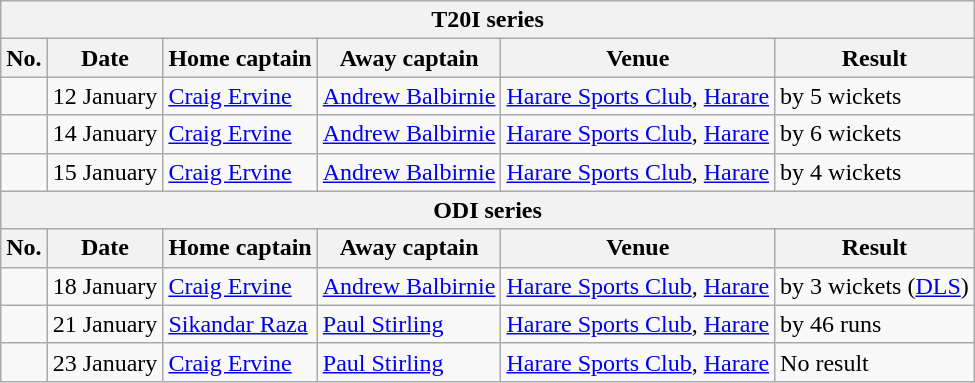<table class="wikitable">
<tr>
<th colspan="9">T20I series</th>
</tr>
<tr>
<th>No.</th>
<th>Date</th>
<th>Home captain</th>
<th>Away captain</th>
<th>Venue</th>
<th>Result</th>
</tr>
<tr>
<td></td>
<td>12 January</td>
<td><a href='#'>Craig Ervine</a></td>
<td><a href='#'>Andrew Balbirnie</a></td>
<td><a href='#'>Harare Sports Club</a>, <a href='#'>Harare</a></td>
<td> by 5 wickets</td>
</tr>
<tr>
<td></td>
<td>14 January</td>
<td><a href='#'>Craig Ervine</a></td>
<td><a href='#'>Andrew Balbirnie</a></td>
<td><a href='#'>Harare Sports Club</a>, <a href='#'>Harare</a></td>
<td> by 6 wickets</td>
</tr>
<tr>
<td></td>
<td>15 January</td>
<td><a href='#'>Craig Ervine</a></td>
<td><a href='#'>Andrew Balbirnie</a></td>
<td><a href='#'>Harare Sports Club</a>, <a href='#'>Harare</a></td>
<td> by 4 wickets</td>
</tr>
<tr>
<th colspan="9">ODI series</th>
</tr>
<tr>
<th>No.</th>
<th>Date</th>
<th>Home captain</th>
<th>Away captain</th>
<th>Venue</th>
<th>Result</th>
</tr>
<tr>
<td></td>
<td>18 January</td>
<td><a href='#'>Craig Ervine</a></td>
<td><a href='#'>Andrew Balbirnie</a></td>
<td><a href='#'>Harare Sports Club</a>, <a href='#'>Harare</a></td>
<td> by 3 wickets (<a href='#'>DLS</a>)</td>
</tr>
<tr>
<td></td>
<td>21 January</td>
<td><a href='#'>Sikandar Raza</a></td>
<td><a href='#'>Paul Stirling</a></td>
<td><a href='#'>Harare Sports Club</a>, <a href='#'>Harare</a></td>
<td> by 46 runs</td>
</tr>
<tr>
<td></td>
<td>23 January</td>
<td><a href='#'>Craig Ervine</a></td>
<td><a href='#'>Paul Stirling</a></td>
<td><a href='#'>Harare Sports Club</a>, <a href='#'>Harare</a></td>
<td>No result</td>
</tr>
</table>
